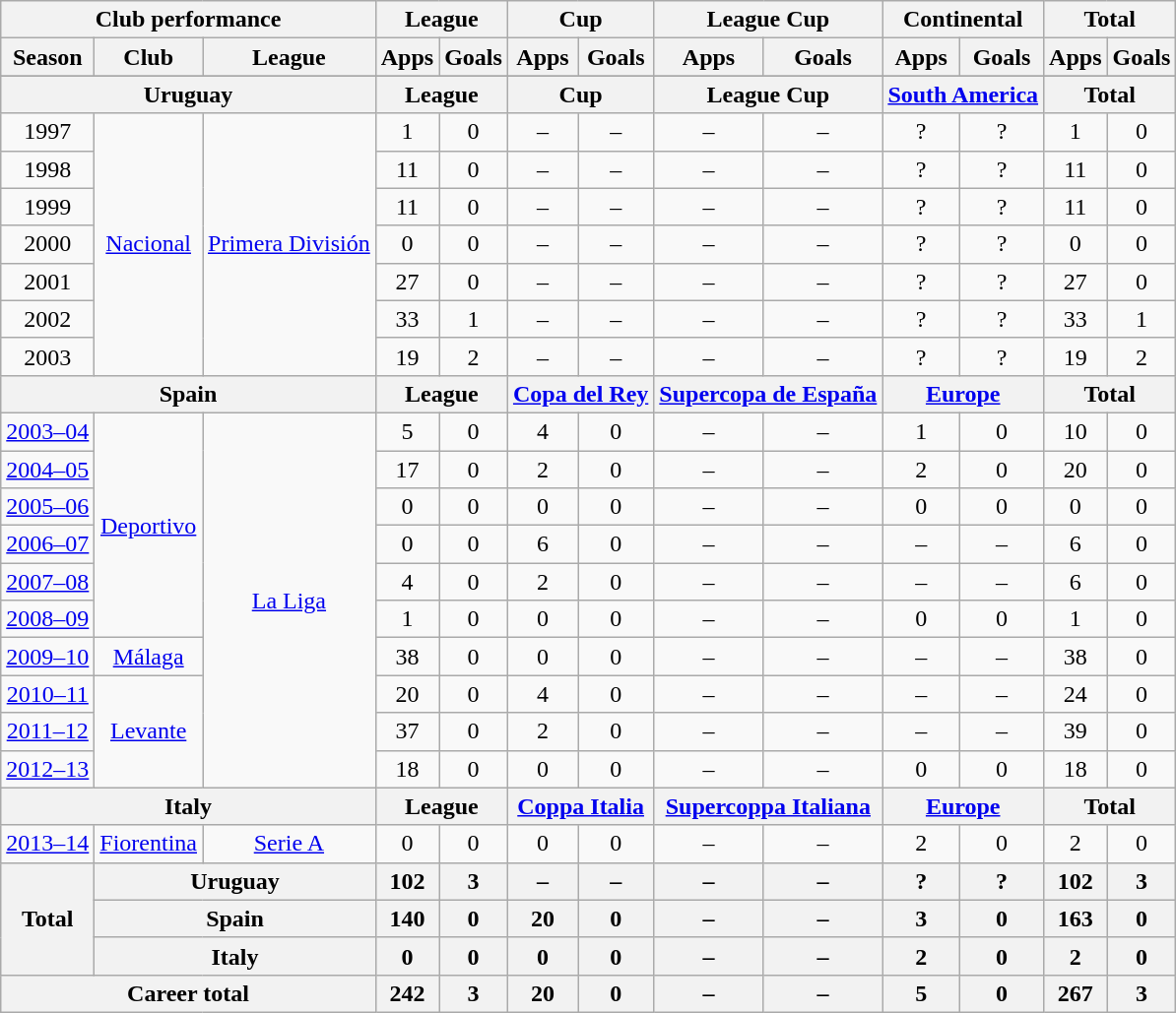<table class="wikitable" style="text-align:center">
<tr>
<th colspan=3>Club performance</th>
<th colspan=2>League</th>
<th colspan=2>Cup</th>
<th colspan=2>League Cup</th>
<th colspan=2>Continental</th>
<th colspan=2>Total</th>
</tr>
<tr>
<th>Season</th>
<th>Club</th>
<th>League</th>
<th>Apps</th>
<th>Goals</th>
<th>Apps</th>
<th>Goals</th>
<th>Apps</th>
<th>Goals</th>
<th>Apps</th>
<th>Goals</th>
<th>Apps</th>
<th>Goals</th>
</tr>
<tr>
</tr>
<tr>
<th colspan=3>Uruguay</th>
<th colspan=2>League</th>
<th colspan=2>Cup</th>
<th colspan=2>League Cup</th>
<th colspan=2><a href='#'>South America</a></th>
<th colspan=2>Total</th>
</tr>
<tr>
<td>1997</td>
<td rowspan="7"><a href='#'>Nacional</a></td>
<td rowspan="7"><a href='#'>Primera División</a></td>
<td>1</td>
<td>0</td>
<td>–</td>
<td>–</td>
<td>–</td>
<td>–</td>
<td>?</td>
<td>?</td>
<td>1</td>
<td>0</td>
</tr>
<tr>
<td>1998</td>
<td>11</td>
<td>0</td>
<td>–</td>
<td>–</td>
<td>–</td>
<td>–</td>
<td>?</td>
<td>?</td>
<td>11</td>
<td>0</td>
</tr>
<tr>
<td>1999</td>
<td>11</td>
<td>0</td>
<td>–</td>
<td>–</td>
<td>–</td>
<td>–</td>
<td>?</td>
<td>?</td>
<td>11</td>
<td>0</td>
</tr>
<tr>
<td>2000</td>
<td>0</td>
<td>0</td>
<td>–</td>
<td>–</td>
<td>–</td>
<td>–</td>
<td>?</td>
<td>?</td>
<td>0</td>
<td>0</td>
</tr>
<tr>
<td>2001</td>
<td>27</td>
<td>0</td>
<td>–</td>
<td>–</td>
<td>–</td>
<td>–</td>
<td>?</td>
<td>?</td>
<td>27</td>
<td>0</td>
</tr>
<tr>
<td>2002</td>
<td>33</td>
<td>1</td>
<td>–</td>
<td>–</td>
<td>–</td>
<td>–</td>
<td>?</td>
<td>?</td>
<td>33</td>
<td>1</td>
</tr>
<tr>
<td>2003</td>
<td>19</td>
<td>2</td>
<td>–</td>
<td>–</td>
<td>–</td>
<td>–</td>
<td>?</td>
<td>?</td>
<td>19</td>
<td>2</td>
</tr>
<tr>
<th colspan=3>Spain</th>
<th colspan=2>League</th>
<th colspan=2><a href='#'>Copa del Rey</a></th>
<th colspan=2><a href='#'>Supercopa de España</a></th>
<th colspan=2><a href='#'>Europe</a></th>
<th colspan=2>Total</th>
</tr>
<tr>
<td><a href='#'>2003–04</a></td>
<td rowspan="6"><a href='#'>Deportivo</a></td>
<td rowspan="10"><a href='#'>La Liga</a></td>
<td>5</td>
<td>0</td>
<td>4</td>
<td>0</td>
<td>–</td>
<td>–</td>
<td>1</td>
<td>0</td>
<td>10</td>
<td>0</td>
</tr>
<tr>
<td><a href='#'>2004–05</a></td>
<td>17</td>
<td>0</td>
<td>2</td>
<td>0</td>
<td>–</td>
<td>–</td>
<td>2</td>
<td>0</td>
<td>20</td>
<td>0</td>
</tr>
<tr>
<td><a href='#'>2005–06</a></td>
<td>0</td>
<td>0</td>
<td>0</td>
<td>0</td>
<td>–</td>
<td>–</td>
<td>0</td>
<td>0</td>
<td>0</td>
<td>0</td>
</tr>
<tr>
<td><a href='#'>2006–07</a></td>
<td>0</td>
<td>0</td>
<td>6</td>
<td>0</td>
<td>–</td>
<td>–</td>
<td>–</td>
<td>–</td>
<td>6</td>
<td>0</td>
</tr>
<tr>
<td><a href='#'>2007–08</a></td>
<td>4</td>
<td>0</td>
<td>2</td>
<td>0</td>
<td>–</td>
<td>–</td>
<td>–</td>
<td>–</td>
<td>6</td>
<td>0</td>
</tr>
<tr>
<td><a href='#'>2008–09</a></td>
<td>1</td>
<td>0</td>
<td>0</td>
<td>0</td>
<td>–</td>
<td>–</td>
<td>0</td>
<td>0</td>
<td>1</td>
<td>0</td>
</tr>
<tr>
<td><a href='#'>2009–10</a></td>
<td><a href='#'>Málaga</a></td>
<td>38</td>
<td>0</td>
<td>0</td>
<td>0</td>
<td>–</td>
<td>–</td>
<td>–</td>
<td>–</td>
<td>38</td>
<td>0</td>
</tr>
<tr>
<td><a href='#'>2010–11</a></td>
<td rowspan="3"><a href='#'>Levante</a></td>
<td>20</td>
<td>0</td>
<td>4</td>
<td>0</td>
<td>–</td>
<td>–</td>
<td>–</td>
<td>–</td>
<td>24</td>
<td>0</td>
</tr>
<tr>
<td><a href='#'>2011–12</a></td>
<td>37</td>
<td>0</td>
<td>2</td>
<td>0</td>
<td>–</td>
<td>–</td>
<td>–</td>
<td>–</td>
<td>39</td>
<td>0</td>
</tr>
<tr>
<td><a href='#'>2012–13</a></td>
<td>18</td>
<td>0</td>
<td>0</td>
<td>0</td>
<td>–</td>
<td>–</td>
<td>0</td>
<td>0</td>
<td>18</td>
<td>0</td>
</tr>
<tr>
<th colspan=3>Italy</th>
<th colspan=2>League</th>
<th colspan=2><a href='#'>Coppa Italia</a></th>
<th colspan=2><a href='#'>Supercoppa Italiana</a></th>
<th colspan=2><a href='#'>Europe</a></th>
<th colspan=2>Total</th>
</tr>
<tr>
<td><a href='#'>2013–14</a></td>
<td><a href='#'>Fiorentina</a></td>
<td><a href='#'>Serie A</a></td>
<td>0</td>
<td>0</td>
<td>0</td>
<td>0</td>
<td>–</td>
<td>–</td>
<td>2</td>
<td>0</td>
<td>2</td>
<td>0</td>
</tr>
<tr>
<th rowspan=3>Total</th>
<th colspan=2>Uruguay</th>
<th>102</th>
<th>3</th>
<th>–</th>
<th>–</th>
<th>–</th>
<th>–</th>
<th>?</th>
<th>?</th>
<th>102</th>
<th>3</th>
</tr>
<tr>
<th colspan=2>Spain</th>
<th>140</th>
<th>0</th>
<th>20</th>
<th>0</th>
<th>–</th>
<th>–</th>
<th>3</th>
<th>0</th>
<th>163</th>
<th>0</th>
</tr>
<tr>
<th colspan=2>Italy</th>
<th>0</th>
<th>0</th>
<th>0</th>
<th>0</th>
<th>–</th>
<th>–</th>
<th>2</th>
<th>0</th>
<th>2</th>
<th>0</th>
</tr>
<tr>
<th colspan=3>Career total</th>
<th>242</th>
<th>3</th>
<th>20</th>
<th>0</th>
<th>–</th>
<th>–</th>
<th>5</th>
<th>0</th>
<th>267</th>
<th>3</th>
</tr>
</table>
